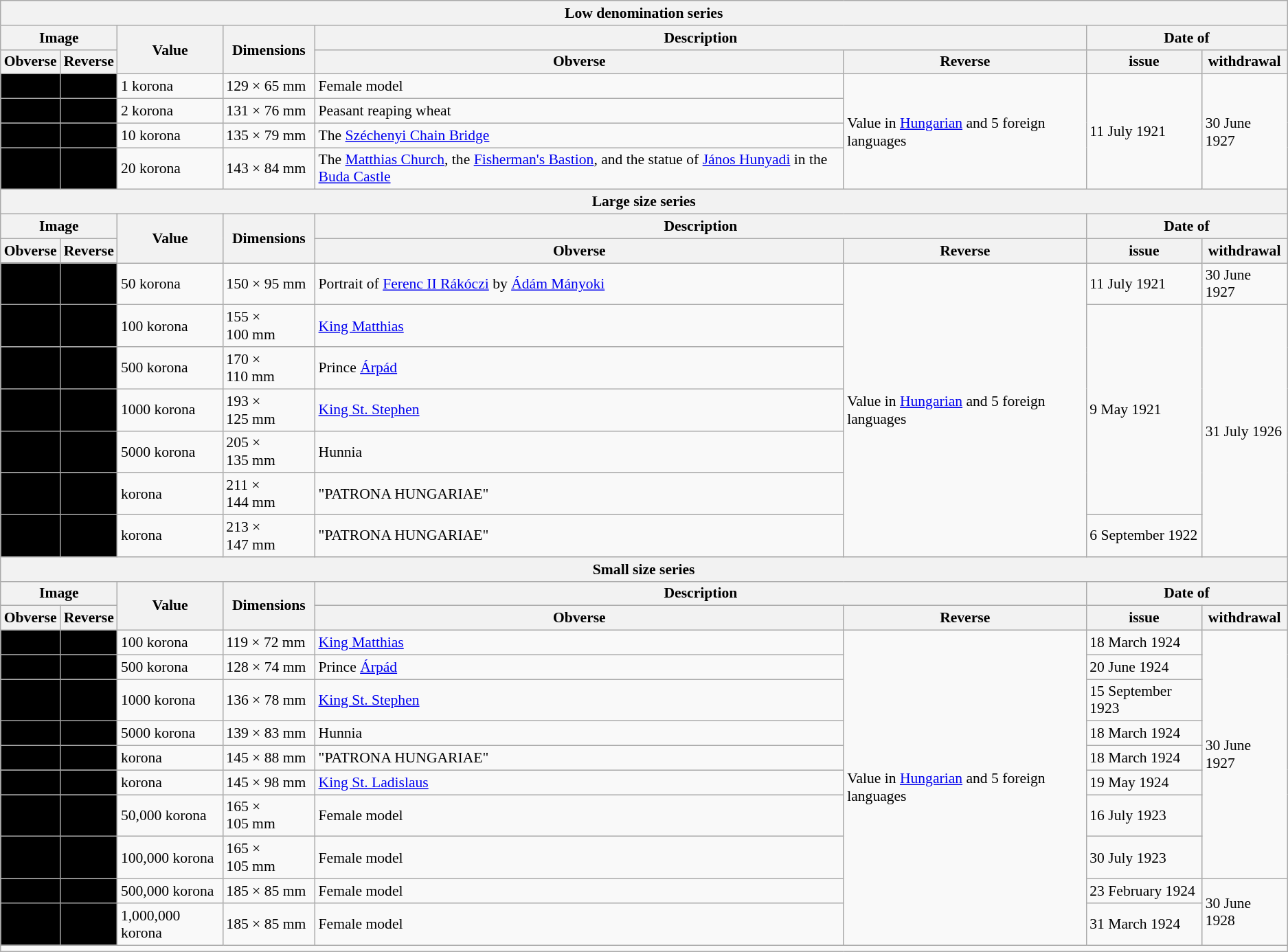<table class="wikitable" style="font-size: 90%">
<tr>
<th colspan="8">Low denomination series</th>
</tr>
<tr>
<th colspan="2">Image</th>
<th rowspan="2">Value</th>
<th rowspan="2">Dimensions</th>
<th colspan="2">Description</th>
<th colspan="2">Date of</th>
</tr>
<tr>
<th>Obverse</th>
<th>Reverse</th>
<th>Obverse</th>
<th>Reverse</th>
<th>issue</th>
<th>withdrawal</th>
</tr>
<tr>
<td align="center" bgcolor="#000000"></td>
<td align="center" bgcolor="#000000"></td>
<td>1 korona</td>
<td>129 × 65 mm</td>
<td>Female model</td>
<td rowspan="4">Value in <a href='#'>Hungarian</a> and 5 foreign languages</td>
<td rowspan="4">11 July 1921</td>
<td rowspan="4">30 June 1927</td>
</tr>
<tr>
<td align="center" bgcolor="#000000"></td>
<td align="center" bgcolor="#000000"></td>
<td>2 korona</td>
<td>131 × 76 mm</td>
<td>Peasant reaping wheat</td>
</tr>
<tr>
<td align="center" bgcolor="#000000"></td>
<td align="center" bgcolor="#000000"></td>
<td>10 korona</td>
<td>135 × 79 mm</td>
<td>The <a href='#'>Széchenyi Chain Bridge</a></td>
</tr>
<tr>
<td align="center" bgcolor="#000000"></td>
<td align="center" bgcolor="#000000"></td>
<td>20 korona</td>
<td>143 × 84 mm</td>
<td>The <a href='#'>Matthias Church</a>, the <a href='#'>Fisherman's Bastion</a>, and the statue of <a href='#'>János Hunyadi</a> in the <a href='#'>Buda Castle</a></td>
</tr>
<tr>
<th colspan="8">Large size series</th>
</tr>
<tr>
<th colspan="2">Image</th>
<th rowspan="2">Value</th>
<th rowspan="2">Dimensions</th>
<th colspan="2">Description</th>
<th colspan="2">Date of</th>
</tr>
<tr>
<th>Obverse</th>
<th>Reverse</th>
<th>Obverse</th>
<th>Reverse</th>
<th>issue</th>
<th>withdrawal</th>
</tr>
<tr>
<td align="center" bgcolor="#000000"></td>
<td align="center" bgcolor="#000000"></td>
<td>50 korona</td>
<td>150 × 95 mm</td>
<td>Portrait of <a href='#'>Ferenc II Rákóczi</a> by <a href='#'>Ádám Mányoki</a></td>
<td rowspan="7">Value in <a href='#'>Hungarian</a> and 5 foreign languages</td>
<td>11 July 1921</td>
<td>30 June 1927</td>
</tr>
<tr>
<td align="center" bgcolor="#000000"></td>
<td align="center" bgcolor="#000000"></td>
<td>100 korona</td>
<td>155 × 100 mm</td>
<td><a href='#'>King Matthias</a></td>
<td rowspan="5">9 May 1921</td>
<td rowspan="6">31 July 1926</td>
</tr>
<tr>
<td align="center" bgcolor="#000000"></td>
<td align="center" bgcolor="#000000"></td>
<td>500 korona</td>
<td>170 × 110 mm</td>
<td>Prince <a href='#'>Árpád</a></td>
</tr>
<tr>
<td align="center" bgcolor="#000000"></td>
<td align="center" bgcolor="#000000"></td>
<td>1000 korona</td>
<td>193 × 125 mm</td>
<td><a href='#'>King St. Stephen</a></td>
</tr>
<tr>
<td align="center" bgcolor="#000000"></td>
<td align="center" bgcolor="#000000"></td>
<td>5000 korona</td>
<td>205 × 135 mm</td>
<td>Hunnia</td>
</tr>
<tr>
<td align="center" bgcolor="#000000"></td>
<td align="center" bgcolor="#000000"></td>
<td> korona</td>
<td>211 × 144 mm</td>
<td>"PATRONA HUNGARIAE"</td>
</tr>
<tr>
<td align="center" bgcolor="#000000"></td>
<td align="center" bgcolor="#000000"></td>
<td> korona</td>
<td>213 × 147 mm</td>
<td>"PATRONA HUNGARIAE"</td>
<td>6 September 1922</td>
</tr>
<tr>
<th colspan="8">Small size series</th>
</tr>
<tr>
<th colspan="2">Image</th>
<th rowspan="2">Value</th>
<th rowspan="2">Dimensions</th>
<th colspan="2">Description</th>
<th colspan="2">Date of</th>
</tr>
<tr>
<th>Obverse</th>
<th>Reverse</th>
<th>Obverse</th>
<th>Reverse</th>
<th>issue</th>
<th>withdrawal</th>
</tr>
<tr>
<td align="center" bgcolor="#000000"></td>
<td align="center" bgcolor="#000000"></td>
<td>100 korona</td>
<td>119 × 72 mm</td>
<td><a href='#'>King Matthias</a></td>
<td rowspan="10">Value in <a href='#'>Hungarian</a> and 5 foreign languages</td>
<td>18 March 1924</td>
<td rowspan="8">30 June 1927</td>
</tr>
<tr>
<td align="center" bgcolor="#000000"></td>
<td align="center" bgcolor="#000000"></td>
<td>500 korona</td>
<td>128 × 74 mm</td>
<td>Prince <a href='#'>Árpád</a></td>
<td>20 June 1924</td>
</tr>
<tr>
<td align="center" bgcolor="#000000"></td>
<td align="center" bgcolor="#000000"></td>
<td>1000 korona</td>
<td>136 × 78 mm</td>
<td><a href='#'>King St. Stephen</a></td>
<td>15 September 1923</td>
</tr>
<tr>
<td align="center" bgcolor="#000000"></td>
<td align="center" bgcolor="#000000"></td>
<td>5000 korona</td>
<td>139 × 83 mm</td>
<td>Hunnia</td>
<td>18 March 1924</td>
</tr>
<tr>
<td align="center" bgcolor="#000000"></td>
<td align="center" bgcolor="#000000"></td>
<td> korona</td>
<td>145 × 88 mm</td>
<td>"PATRONA HUNGARIAE"</td>
<td>18 March 1924</td>
</tr>
<tr>
<td align="center" bgcolor="#000000"></td>
<td align="center" bgcolor="#000000"></td>
<td> korona</td>
<td>145 × 98 mm</td>
<td><a href='#'>King St. Ladislaus</a></td>
<td>19 May 1924</td>
</tr>
<tr>
<td align="center" bgcolor="#000000"></td>
<td align="center" bgcolor="#000000"></td>
<td>50,000 korona</td>
<td>165 × 105 mm</td>
<td>Female model</td>
<td>16 July 1923</td>
</tr>
<tr>
<td align="center" bgcolor="#000000"></td>
<td align="center" bgcolor="#000000"></td>
<td>100,000 korona</td>
<td>165 × 105 mm</td>
<td>Female model</td>
<td>30 July 1923</td>
</tr>
<tr>
<td align="center" bgcolor="#000000"></td>
<td align="center" bgcolor="#000000"></td>
<td>500,000 korona</td>
<td>185 × 85 mm</td>
<td>Female model</td>
<td>23 February 1924</td>
<td rowspan="2">30 June 1928</td>
</tr>
<tr>
<td align="center" bgcolor="#000000"></td>
<td align="center" bgcolor="#000000"></td>
<td>1,000,000 korona</td>
<td>185 × 85 mm</td>
<td>Female model</td>
<td>31 March 1924</td>
</tr>
<tr>
<td colspan="8"></td>
</tr>
</table>
